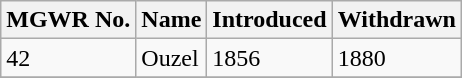<table class="wikitable">
<tr>
<th>MGWR No.</th>
<th>Name</th>
<th>Introduced</th>
<th>Withdrawn</th>
</tr>
<tr>
<td>42</td>
<td>Ouzel</td>
<td>1856</td>
<td>1880</td>
</tr>
<tr>
</tr>
</table>
